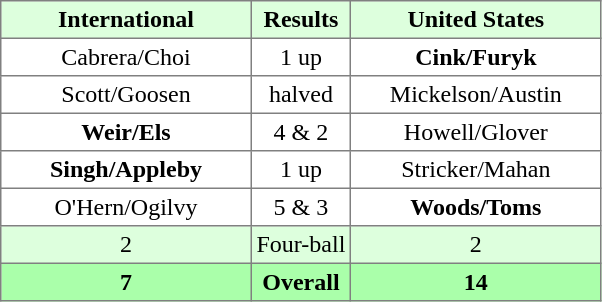<table border="1" cellpadding="3" style="border-collapse:collapse; text-align:center;">
<tr style="background:#ddffdd;">
<th width=160>International</th>
<th>Results</th>
<th width=160>United States</th>
</tr>
<tr>
<td>Cabrera/Choi</td>
<td>1 up</td>
<td><strong>Cink/Furyk</strong></td>
</tr>
<tr>
<td>Scott/Goosen</td>
<td>halved</td>
<td>Mickelson/Austin</td>
</tr>
<tr>
<td><strong>Weir/Els</strong></td>
<td>4 & 2</td>
<td>Howell/Glover</td>
</tr>
<tr>
<td><strong>Singh/Appleby</strong></td>
<td>1 up</td>
<td>Stricker/Mahan</td>
</tr>
<tr>
<td>O'Hern/Ogilvy</td>
<td>5 & 3</td>
<td><strong>Woods/Toms</strong></td>
</tr>
<tr style="background:#ddffdd;">
<td>2</td>
<td>Four-ball</td>
<td>2</td>
</tr>
<tr style="background:#aaffaa;">
<th>7</th>
<th>Overall</th>
<th>14</th>
</tr>
</table>
